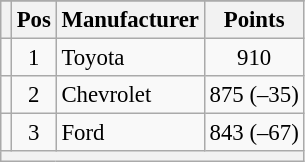<table class="wikitable" style="font-size:95%">
<tr>
</tr>
<tr>
<th></th>
<th>Pos</th>
<th>Manufacturer</th>
<th>Points</th>
</tr>
<tr>
<td align="left"></td>
<td style="text-align:center;">1</td>
<td>Toyota</td>
<td style="text-align:center;">910</td>
</tr>
<tr>
<td align="left"></td>
<td style="text-align:center;">2</td>
<td>Chevrolet</td>
<td style="text-align:center;">875 (–35)</td>
</tr>
<tr>
<td align="left"></td>
<td style="text-align:center;">3</td>
<td>Ford</td>
<td style="text-align:center;">843 (–67)</td>
</tr>
<tr class="sortbottom">
<th colspan="9"></th>
</tr>
</table>
